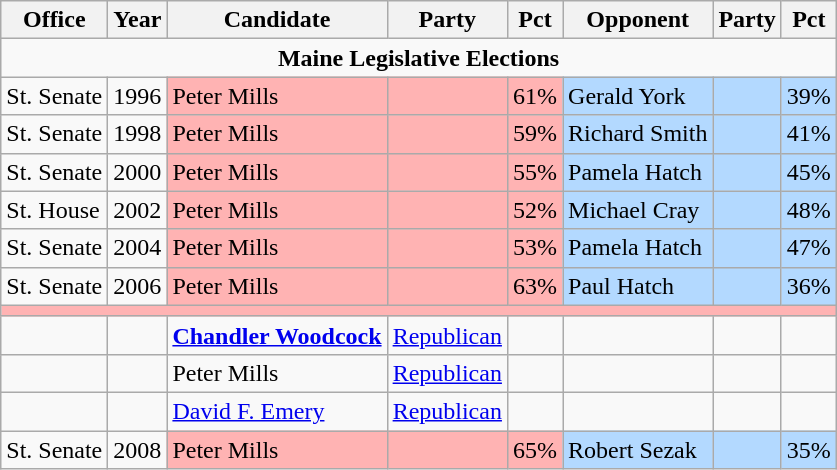<table class="wikitable">
<tr>
<th>Office</th>
<th>Year</th>
<th>Candidate</th>
<th>Party</th>
<th>Pct</th>
<th>Opponent</th>
<th>Party</th>
<th>Pct</th>
</tr>
<tr>
<td colspan=8 style="text-align:center;"><strong>Maine Legislative Elections</strong></td>
</tr>
<tr>
<td>St. Senate</td>
<td>1996</td>
<td bgcolor=#FFB3B3>Peter Mills</td>
<td bgcolor=#FFB3B3></td>
<td bgcolor=#FFB3B3>61%</td>
<td bgcolor=#B3D9FF>Gerald York</td>
<td bgcolor=#B3D9FF></td>
<td bgcolor=#B3D9FF>39%</td>
</tr>
<tr>
<td>St. Senate</td>
<td>1998</td>
<td bgcolor=#FFB3B3>Peter Mills</td>
<td bgcolor=#FFB3B3></td>
<td bgcolor=#FFB3B3>59%</td>
<td bgcolor=#B3D9FF>Richard Smith</td>
<td bgcolor=#B3D9FF></td>
<td bgcolor=#B3D9FF>41%</td>
</tr>
<tr>
<td>St. Senate</td>
<td>2000</td>
<td bgcolor=#FFB3B3>Peter Mills</td>
<td bgcolor=#FFB3B3></td>
<td bgcolor=#FFB3B3>55%</td>
<td bgcolor=#B3D9FF>Pamela Hatch</td>
<td bgcolor=#B3D9FF></td>
<td bgcolor=#B3D9FF>45%</td>
</tr>
<tr>
<td>St. House</td>
<td>2002</td>
<td bgcolor=#FFB3B3>Peter Mills</td>
<td bgcolor=#FFB3B3></td>
<td bgcolor=#FFB3B3>52%</td>
<td bgcolor=#B3D9FF>Michael Cray</td>
<td bgcolor=#B3D9FF></td>
<td bgcolor=#B3D9FF>48%</td>
</tr>
<tr>
<td>St. Senate</td>
<td>2004</td>
<td bgcolor=#FFB3B3>Peter Mills</td>
<td bgcolor=#FFB3B3></td>
<td bgcolor=#FFB3B3>53%</td>
<td bgcolor=#B3D9FF>Pamela Hatch</td>
<td bgcolor=#B3D9FF></td>
<td bgcolor=#B3D9FF>47%</td>
</tr>
<tr>
<td>St. Senate</td>
<td>2006</td>
<td bgcolor=#FFB3B3>Peter Mills</td>
<td bgcolor=#FFB3B3></td>
<td bgcolor=#FFB3B3>63%</td>
<td bgcolor=#B3D9FF>Paul Hatch</td>
<td bgcolor=#B3D9FF></td>
<td bgcolor=#B3D9FF>36%</td>
</tr>
<tr>
<td bgcolor=#FFB3B3 colspan=8></td>
</tr>
<tr>
<td></td>
<td></td>
<td><strong><a href='#'>Chandler Woodcock</a></strong></td>
<td><a href='#'>Republican</a></td>
<td></td>
<td></td>
<td></td>
<td></td>
</tr>
<tr>
<td></td>
<td></td>
<td>Peter Mills</td>
<td><a href='#'>Republican</a></td>
<td></td>
<td></td>
<td></td>
<td></td>
</tr>
<tr>
<td></td>
<td></td>
<td><a href='#'>David F. Emery</a></td>
<td><a href='#'>Republican</a></td>
<td></td>
<td></td>
<td></td>
<td></td>
</tr>
<tr>
<td>St. Senate</td>
<td>2008</td>
<td bgcolor=#FFB3B3>Peter Mills</td>
<td bgcolor=#FFB3B3></td>
<td bgcolor=#FFB3B3>65%</td>
<td bgcolor=#B3D9FF>Robert Sezak</td>
<td bgcolor=#B3D9FF></td>
<td bgcolor=#B3D9FF>35%</td>
</tr>
</table>
